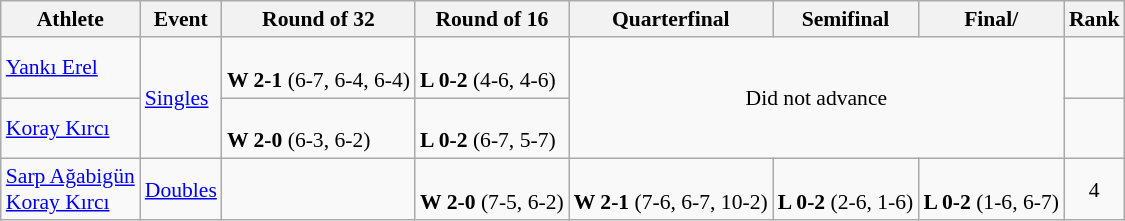<table class=wikitable style="font-size:90%">
<tr>
<th>Athlete</th>
<th>Event</th>
<th>Round of 32</th>
<th>Round of 16</th>
<th>Quarterfinal</th>
<th>Semifinal</th>
<th>Final/</th>
<th>Rank</th>
</tr>
<tr>
<td><a href='#'>Yankı Erel</a></td>
<td rowspan=2><a href='#'>Singles</a></td>
<td><br><strong>W 2-1</strong> (6-7, 6-4, 6-4)</td>
<td><br><strong>L 0-2</strong> (4-6, 4-6)</td>
<td colspan=3 rowspan=2 align=center>Did not advance</td>
<td></td>
</tr>
<tr>
<td><a href='#'>Koray Kırcı</a></td>
<td><br><strong>W 2-0</strong> (6-3, 6-2)</td>
<td><br><strong>L 0-2</strong> (6-7, 5-7)</td>
<td></td>
</tr>
<tr>
<td><a href='#'>Sarp Ağabigün</a><br><a href='#'>Koray Kırcı</a></td>
<td><a href='#'>Doubles</a></td>
<td></td>
<td><br><strong>W 2-0</strong> (7-5, 6-2)</td>
<td><br><strong>W 2-1</strong> (7-6, 6-7, 10-2)</td>
<td><br><strong>L 0-2</strong> (2-6, 1-6)</td>
<td><br><strong>L 0-2</strong> (1-6, 6-7)</td>
<td align=center>4</td>
</tr>
</table>
